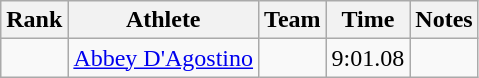<table class="wikitable sortable">
<tr>
<th>Rank</th>
<th>Athlete</th>
<th>Team</th>
<th>Time</th>
<th>Notes</th>
</tr>
<tr>
<td align=center></td>
<td><a href='#'>Abbey D'Agostino</a></td>
<td></td>
<td>9:01.08</td>
<td></td>
</tr>
</table>
